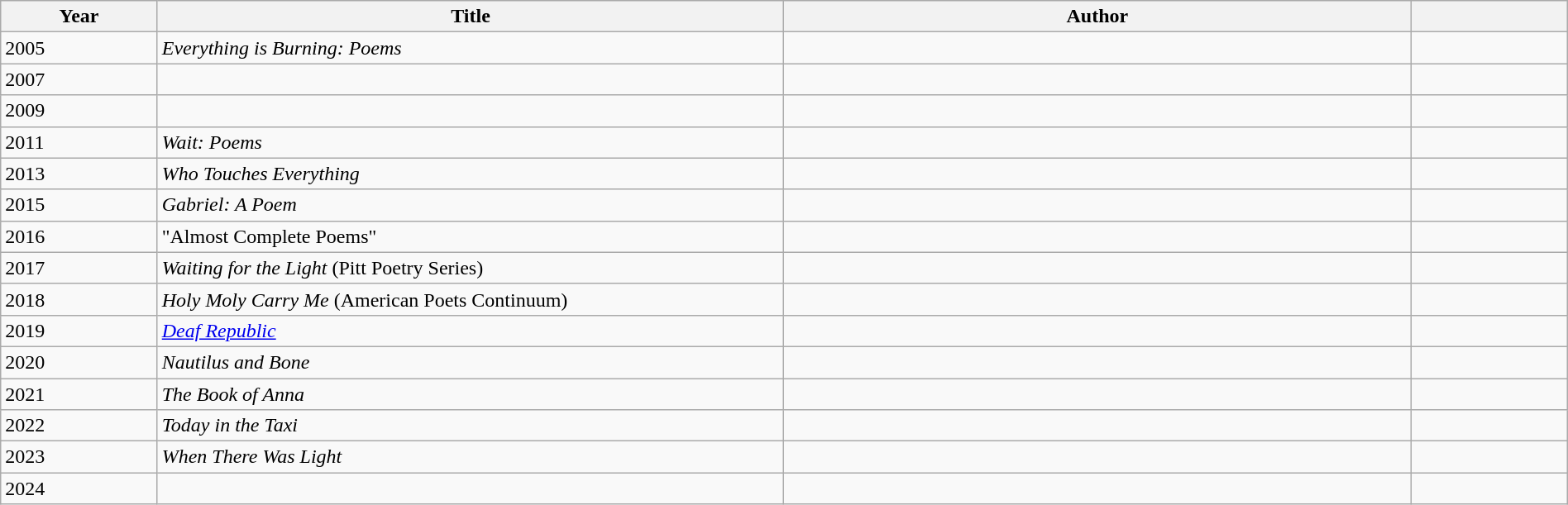<table class="wikitable sortable" style="width:100%">
<tr>
<th scope="col" style="width:10%">Year</th>
<th scope="col" style="width:40%">Title</th>
<th scope="col" style="width:40%">Author</th>
<th></th>
</tr>
<tr>
<td>2005</td>
<td><em>Everything is Burning: Poems</em></td>
<td></td>
<td></td>
</tr>
<tr>
<td>2007</td>
<td><em></em></td>
<td></td>
<td></td>
</tr>
<tr>
<td>2009</td>
<td></td>
<td></td>
<td></td>
</tr>
<tr>
<td>2011</td>
<td><em>Wait: Poems</em></td>
<td></td>
<td></td>
</tr>
<tr>
<td>2013</td>
<td><em>Who Touches Everything</em></td>
<td></td>
<td></td>
</tr>
<tr>
<td>2015</td>
<td><em>Gabriel: A Poem</em></td>
<td></td>
<td></td>
</tr>
<tr>
<td>2016</td>
<td>"Almost Complete Poems"</td>
<td></td>
<td></td>
</tr>
<tr>
<td>2017</td>
<td><em>Waiting for the Light</em> (Pitt Poetry Series)</td>
<td></td>
<td></td>
</tr>
<tr>
<td>2018</td>
<td><em>Holy Moly Carry Me</em> (American Poets Continuum)</td>
<td></td>
<td></td>
</tr>
<tr>
<td>2019</td>
<td><em><a href='#'>Deaf Republic</a></em></td>
<td></td>
<td></td>
</tr>
<tr>
<td>2020</td>
<td><em>Nautilus and Bone</em></td>
<td></td>
<td></td>
</tr>
<tr>
<td>2021</td>
<td><em>The Book of Anna</em></td>
<td></td>
<td></td>
</tr>
<tr>
<td>2022</td>
<td><em>Today in the Taxi</em></td>
<td></td>
<td></td>
</tr>
<tr>
<td>2023</td>
<td><em>When There Was Light</em></td>
<td></td>
<td></td>
</tr>
<tr>
<td>2024</td>
<td><em></em></td>
<td></td>
<td></td>
</tr>
</table>
